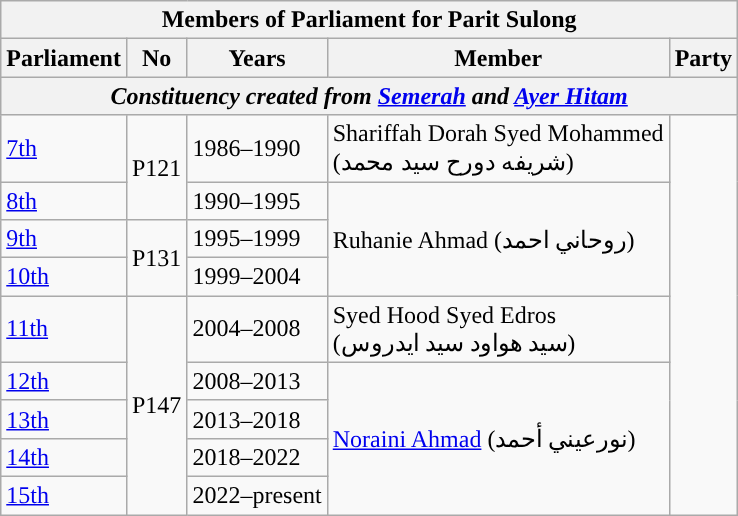<table class=wikitable>
<tr>
<th colspan="5">Members of Parliament for Parit Sulong</th>
</tr>
<tr>
<th>Parliament</th>
<th>No</th>
<th>Years</th>
<th>Member</th>
<th>Party</th>
</tr>
<tr>
<th colspan="5" align="center"><em>Constituency created from <a href='#'>Semerah</a> and <a href='#'>Ayer Hitam</a></em></th>
</tr>
<tr>
<td><a href='#'>7th</a></td>
<td rowspan="2">P121</td>
<td>1986–1990</td>
<td>Shariffah Dorah Syed Mohammed  <br>(شريفه دورح سيد محمد)</td>
<td rowspan="9"></td>
</tr>
<tr>
<td><a href='#'>8th</a></td>
<td>1990–1995</td>
<td rowspan=3>Ruhanie Ahmad (روحاني احمد)</td>
</tr>
<tr>
<td><a href='#'>9th</a></td>
<td rowspan="2">P131</td>
<td>1995–1999</td>
</tr>
<tr>
<td><a href='#'>10th</a></td>
<td>1999–2004</td>
</tr>
<tr>
<td><a href='#'>11th</a></td>
<td rowspan="5">P147</td>
<td>2004–2008</td>
<td>Syed Hood Syed Edros <br> (سيد هواود سيد ايدروس)</td>
</tr>
<tr>
<td><a href='#'>12th</a></td>
<td>2008–2013</td>
<td rowspan="4"><a href='#'>Noraini Ahmad</a>  (نورعيني أحمد‎)</td>
</tr>
<tr>
<td><a href='#'>13th</a></td>
<td>2013–2018</td>
</tr>
<tr>
<td><a href='#'>14th</a></td>
<td>2018–2022</td>
</tr>
<tr>
<td><a href='#'>15th</a></td>
<td>2022–present</td>
</tr>
</table>
